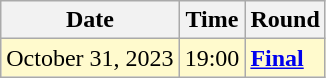<table class="wikitable">
<tr>
<th>Date</th>
<th>Time</th>
<th>Round</th>
</tr>
<tr style=background:lemonchiffon>
<td>October 31, 2023</td>
<td>19:00</td>
<td><strong><a href='#'>Final</a></strong></td>
</tr>
</table>
